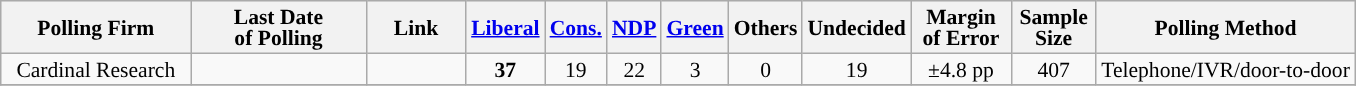<table class="wikitable sortable" style="text-align:center;font-size:90%;line-height:14px;">
<tr style="background:#e9e9e9;">
<th style="width:120px">Polling Firm</th>
<th style="width:110px">Last Date<br>of Polling</th>
<th style="width:60px" class="unsortable">Link</th>
<th style="background-color:"><a href='#'>Liberal</a></th>
<th style="background-color:"><a href='#'>Cons.</a></th>
<th style="background-color:"><a href='#'>NDP</a></th>
<th style="background-color:"><a href='#'>Green</a></th>
<th style="background-color:">Others</th>
<th style="background-color:">Undecided</th>
<th style="width:60px;" class=unsortable>Margin<br>of Error</th>
<th style="width:50px;" class=unsortable>Sample<br>Size</th>
<th class=unsortable>Polling Method</th>
</tr>
<tr>
<td>Cardinal Research</td>
<td></td>
<td></td>
<td><strong>37</strong></td>
<td>19</td>
<td>22</td>
<td>3</td>
<td>0</td>
<td>19</td>
<td>±4.8 pp</td>
<td>407</td>
<td>Telephone/IVR/door-to-door</td>
</tr>
<tr>
</tr>
</table>
